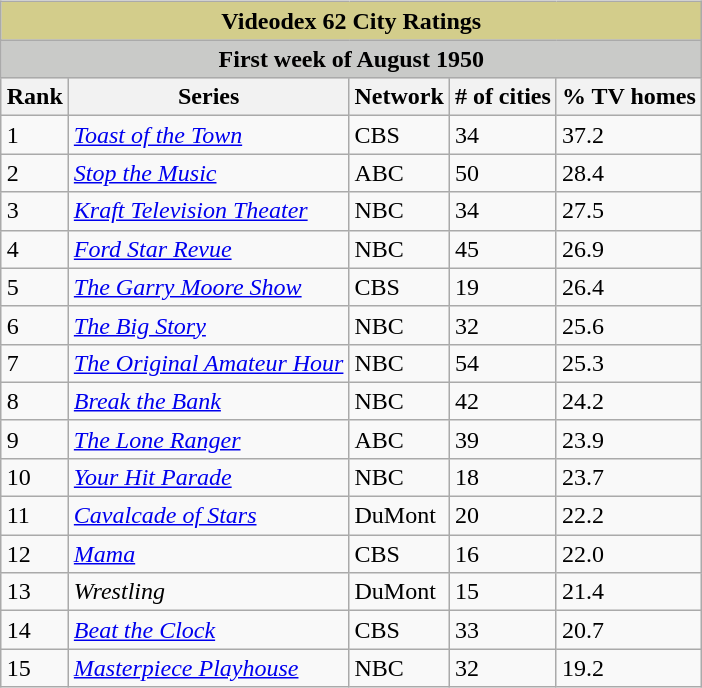<table class="wikitable" style="float: right; margin: .46em 0 0 .2em;">
<tr>
<th style="background: #D3CD8B; color: black;" colspan=5>Videodex 62 City Ratings</th>
</tr>
<tr>
<td style="background: #C9CAC8; color: black; text-align: center;" colspan=5><strong>First week of August 1950</strong></td>
</tr>
<tr>
<th>Rank</th>
<th>Series</th>
<th>Network</th>
<th># of cities</th>
<th>% TV homes</th>
</tr>
<tr>
<td>1</td>
<td><em><a href='#'>Toast of the Town</a></em></td>
<td>CBS</td>
<td>34</td>
<td>37.2</td>
</tr>
<tr>
<td>2</td>
<td><em><a href='#'>Stop the Music</a></em></td>
<td>ABC</td>
<td>50</td>
<td>28.4</td>
</tr>
<tr>
<td>3</td>
<td><em><a href='#'>Kraft Television Theater</a></em></td>
<td>NBC</td>
<td>34</td>
<td>27.5</td>
</tr>
<tr>
<td>4</td>
<td><em><a href='#'>Ford Star Revue</a></em></td>
<td>NBC</td>
<td>45</td>
<td>26.9</td>
</tr>
<tr>
<td>5</td>
<td><em><a href='#'>The Garry Moore Show</a></em></td>
<td>CBS</td>
<td>19</td>
<td>26.4</td>
</tr>
<tr>
<td>6</td>
<td><em><a href='#'>The Big Story</a></em></td>
<td>NBC</td>
<td>32</td>
<td>25.6</td>
</tr>
<tr>
<td>7</td>
<td><em><a href='#'>The Original Amateur Hour</a></em></td>
<td>NBC</td>
<td>54</td>
<td>25.3</td>
</tr>
<tr>
<td>8</td>
<td><em><a href='#'>Break the Bank</a></em></td>
<td>NBC</td>
<td>42</td>
<td>24.2</td>
</tr>
<tr>
<td>9</td>
<td><em><a href='#'>The Lone Ranger</a></em></td>
<td>ABC</td>
<td>39</td>
<td>23.9</td>
</tr>
<tr>
<td>10</td>
<td><em><a href='#'>Your Hit Parade</a></em></td>
<td>NBC</td>
<td>18</td>
<td>23.7</td>
</tr>
<tr>
<td><span> 11 </span></td>
<td><em><a href='#'><span>Cavalcade of Stars</span></a></em></td>
<td><span> DuMont </span></td>
<td><span> 20 </span></td>
<td><span> 22.2 </span></td>
</tr>
<tr>
<td>12</td>
<td><em><a href='#'>Mama</a></em></td>
<td>CBS</td>
<td>16</td>
<td>22.0</td>
</tr>
<tr>
<td><span> 13 </span></td>
<td><span> <em>Wrestling</em> </span></td>
<td><span> DuMont </span></td>
<td><span> 15 </span></td>
<td><span> 21.4 </span></td>
</tr>
<tr>
<td>14</td>
<td><em><a href='#'>Beat the Clock</a></em></td>
<td>CBS</td>
<td>33</td>
<td>20.7</td>
</tr>
<tr>
<td>15</td>
<td><em><a href='#'>Masterpiece Playhouse</a></em></td>
<td>NBC</td>
<td>32</td>
<td>19.2</td>
</tr>
</table>
